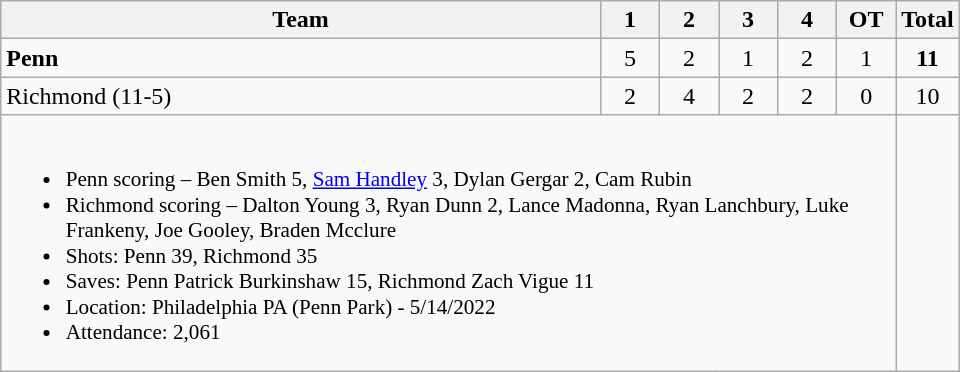<table class="wikitable" style="text-align:center; max-width:40em">
<tr>
<th>Team</th>
<th style="width:2em">1</th>
<th style="width:2em">2</th>
<th style="width:2em">3</th>
<th style="width:2em">4</th>
<th style="width:2em">OT</th>
<th style="width:2em">Total</th>
</tr>
<tr>
<td style="text-align:left"><strong>Penn</strong></td>
<td>5</td>
<td>2</td>
<td>1</td>
<td>2</td>
<td>1</td>
<td><strong>11</strong></td>
</tr>
<tr>
<td style="text-align:left">Richmond (11-5)</td>
<td>2</td>
<td>4</td>
<td>2</td>
<td>2</td>
<td>0</td>
<td>10</td>
</tr>
<tr>
<td colspan=6 style="text-align:left; font-size:88%;"><br><ul><li>Penn scoring – Ben Smith 5, <a href='#'>Sam Handley</a> 3, Dylan Gergar 2, Cam Rubin</li><li>Richmond scoring – Dalton Young 3, Ryan Dunn 2, Lance Madonna, Ryan Lanchbury, Luke Frankeny, Joe Gooley, Braden Mcclure</li><li>Shots: Penn 39, Richmond 35</li><li>Saves: Penn Patrick Burkinshaw 15, Richmond Zach Vigue 11</li><li>Location: Philadelphia PA (Penn Park) - 5/14/2022</li><li>Attendance: 2,061</li></ul></td>
</tr>
</table>
